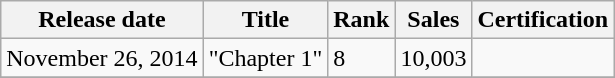<table class="wikitable">
<tr>
<th>Release date</th>
<th>Title</th>
<th>Rank</th>
<th>Sales</th>
<th>Certification</th>
</tr>
<tr>
<td>November 26, 2014</td>
<td>"Chapter 1"</td>
<td>8</td>
<td>10,003</td>
<td></td>
</tr>
<tr>
</tr>
</table>
